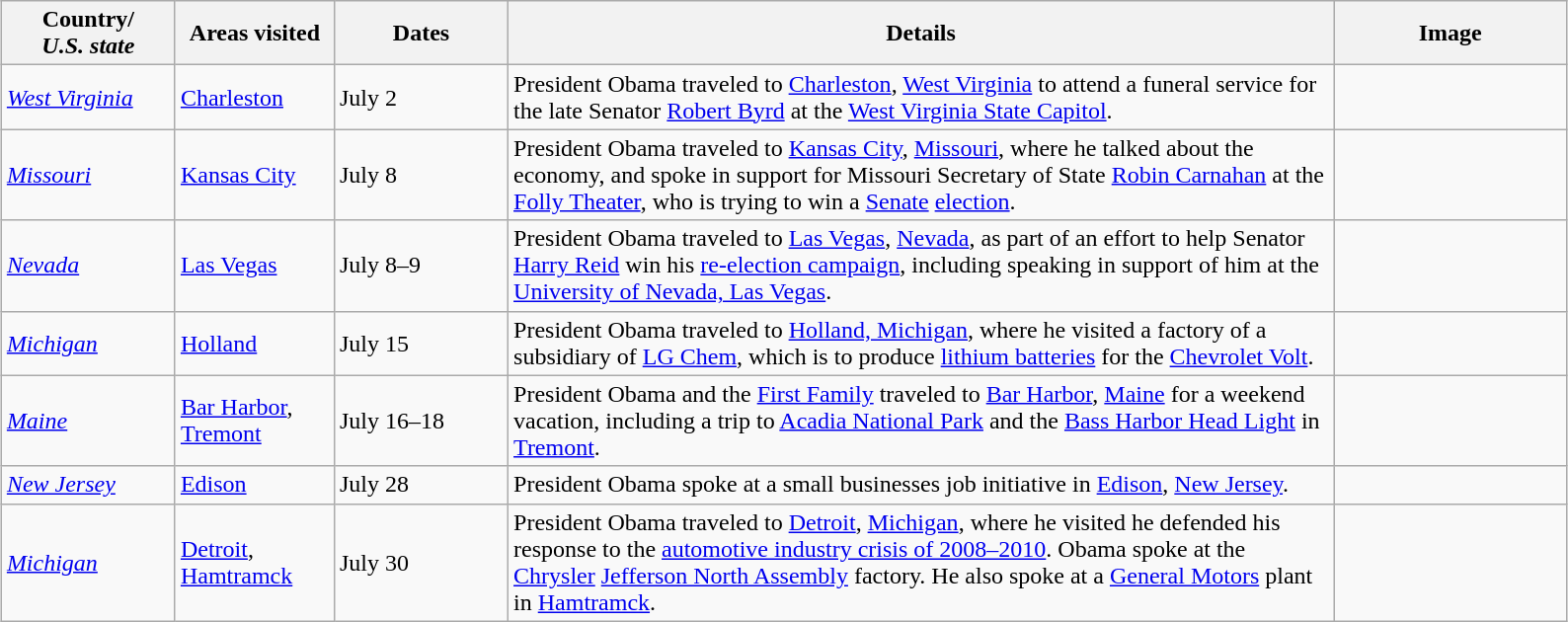<table class="wikitable" style="margin: 1em auto 1em auto">
<tr>
<th width=110>Country/<br><em>U.S. state</em></th>
<th width=100>Areas visited</th>
<th width=110>Dates</th>
<th width=550>Details</th>
<th width=150>Image</th>
</tr>
<tr>
<td> <em><a href='#'>West Virginia</a></em></td>
<td><a href='#'>Charleston</a></td>
<td>July 2</td>
<td>President Obama traveled to <a href='#'>Charleston</a>, <a href='#'>West Virginia</a> to attend a funeral service for the late Senator <a href='#'>Robert Byrd</a> at the <a href='#'>West Virginia State Capitol</a>.</td>
<td></td>
</tr>
<tr>
<td> <em><a href='#'>Missouri</a></em></td>
<td><a href='#'>Kansas City</a></td>
<td>July 8</td>
<td>President Obama traveled to <a href='#'>Kansas City</a>, <a href='#'>Missouri</a>, where he talked about the economy, and spoke in support for Missouri Secretary of State <a href='#'>Robin Carnahan</a> at the <a href='#'>Folly Theater</a>, who is trying to win a <a href='#'>Senate</a> <a href='#'>election</a>.</td>
<td></td>
</tr>
<tr>
<td> <em><a href='#'>Nevada</a></em></td>
<td><a href='#'>Las Vegas</a></td>
<td>July 8–9</td>
<td>President Obama traveled to <a href='#'>Las Vegas</a>, <a href='#'>Nevada</a>, as part of an effort to help Senator <a href='#'>Harry Reid</a> win his <a href='#'>re-election campaign</a>, including speaking in support of him at the <a href='#'>University of Nevada, Las Vegas</a>.</td>
<td></td>
</tr>
<tr>
<td> <em><a href='#'>Michigan</a></em></td>
<td><a href='#'>Holland</a></td>
<td>July 15</td>
<td>President Obama traveled to <a href='#'>Holland, Michigan</a>, where he visited a factory of a subsidiary of <a href='#'>LG Chem</a>, which is to produce <a href='#'>lithium batteries</a> for the <a href='#'>Chevrolet Volt</a>.</td>
<td></td>
</tr>
<tr>
<td> <em><a href='#'>Maine</a></em></td>
<td><a href='#'>Bar Harbor</a>, <a href='#'>Tremont</a></td>
<td>July 16–18</td>
<td>President Obama and the <a href='#'>First Family</a> traveled to <a href='#'>Bar Harbor</a>, <a href='#'>Maine</a> for a weekend vacation, including a trip to <a href='#'>Acadia National Park</a> and the <a href='#'>Bass Harbor Head Light</a> in <a href='#'>Tremont</a>.</td>
<td></td>
</tr>
<tr>
<td> <em><a href='#'>New Jersey</a></em></td>
<td><a href='#'>Edison</a></td>
<td>July 28</td>
<td>President Obama spoke at a small businesses job initiative in <a href='#'>Edison</a>, <a href='#'>New Jersey</a>.</td>
<td></td>
</tr>
<tr>
<td> <em><a href='#'>Michigan</a></em></td>
<td><a href='#'>Detroit</a>, <a href='#'>Hamtramck</a></td>
<td>July 30</td>
<td>President Obama traveled to <a href='#'>Detroit</a>, <a href='#'>Michigan</a>, where he visited he defended his response to the <a href='#'>automotive industry crisis of 2008–2010</a>. Obama spoke at the <a href='#'>Chrysler</a> <a href='#'>Jefferson North Assembly</a> factory. He also spoke at a <a href='#'>General Motors</a> plant in <a href='#'>Hamtramck</a>.</td>
<td></td>
</tr>
</table>
